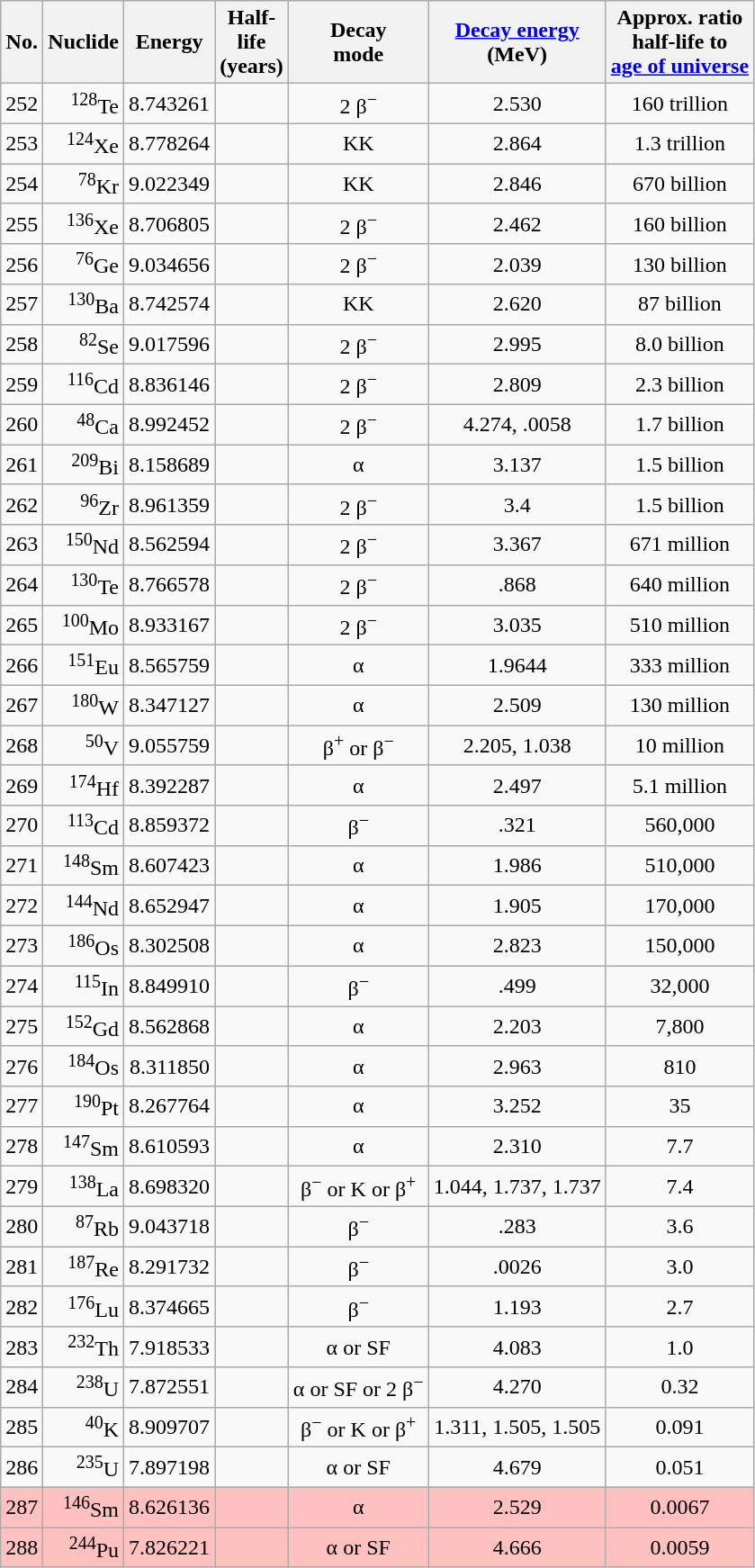<table class="wikitable sortable"  style="text-align:right">
<tr>
<th>No.</th>
<th data-sort-type="number">Nuclide</th>
<th>Energy</th>
<th>Half-<br>life<br>(years)</th>
<th>Decay<br>mode</th>
<th><a href='#'>Decay energy</a><br>(MeV)</th>
<th>Approx. ratio<br>half-life to<br><a href='#'>age of universe</a></th>
</tr>
<tr>
<td>252</td>
<td><sup>128</sup>Te</td>
<td>8.743261</td>
<td></td>
<td align=center>2 β<sup>−</sup></td>
<td align=center>2.530</td>
<td align=center>160 trillion</td>
</tr>
<tr>
<td>253</td>
<td><sup>124</sup>Xe</td>
<td>8.778264</td>
<td></td>
<td align=center>KK</td>
<td align=center>2.864</td>
<td align=center>1.3 trillion</td>
</tr>
<tr>
<td>254</td>
<td><sup>78</sup>Kr</td>
<td>9.022349</td>
<td></td>
<td align=center>KK</td>
<td align=center>2.846</td>
<td align=center>670 billion</td>
</tr>
<tr>
<td>255</td>
<td><sup>136</sup>Xe</td>
<td>8.706805</td>
<td></td>
<td align=center>2 β<sup>−</sup></td>
<td align=center>2.462</td>
<td align=center>160 billion</td>
</tr>
<tr>
<td>256</td>
<td><sup>76</sup>Ge</td>
<td>9.034656</td>
<td></td>
<td align=center>2 β<sup>−</sup></td>
<td align=center>2.039</td>
<td align=center>130 billion</td>
</tr>
<tr>
<td>257</td>
<td data-sort-value="130.5"><sup>130</sup>Ba</td>
<td>8.742574</td>
<td></td>
<td align=center>KK</td>
<td align=center>2.620</td>
<td align=center>87 billion</td>
</tr>
<tr>
<td>258</td>
<td><sup>82</sup>Se</td>
<td>9.017596</td>
<td></td>
<td align=center>2 β<sup>−</sup></td>
<td align=center>2.995</td>
<td align=center>8.0 billion</td>
</tr>
<tr>
<td>259</td>
<td><sup>116</sup>Cd</td>
<td>8.836146</td>
<td></td>
<td align=center>2 β<sup>−</sup></td>
<td align=center>2.809</td>
<td align=center>2.3 billion</td>
</tr>
<tr>
<td>260</td>
<td><sup>48</sup>Ca</td>
<td>8.992452</td>
<td></td>
<td align=center>2 β<sup>−</sup></td>
<td align=center>4.274, .0058</td>
<td align=center>1.7 billion</td>
</tr>
<tr>
<td>261</td>
<td><sup>209</sup>Bi</td>
<td>8.158689</td>
<td></td>
<td align=center>α</td>
<td align=center>3.137</td>
<td align=center>1.5 billion</td>
</tr>
<tr>
<td>262</td>
<td><sup>96</sup>Zr</td>
<td>8.961359</td>
<td></td>
<td align=center>2 β<sup>−</sup></td>
<td align=center>3.4</td>
<td align=center>1.5 billion</td>
</tr>
<tr>
<td>263</td>
<td><sup>150</sup>Nd</td>
<td>8.562594</td>
<td></td>
<td align=center>2 β<sup>−</sup></td>
<td align=center>3.367</td>
<td align=center>671 million</td>
</tr>
<tr>
<td>264</td>
<td><sup>130</sup>Te</td>
<td>8.766578</td>
<td></td>
<td align=center>2 β<sup>−</sup></td>
<td align=center>.868</td>
<td align=center>640 million</td>
</tr>
<tr>
<td>265</td>
<td><sup>100</sup>Mo</td>
<td>8.933167</td>
<td></td>
<td align=center>2 β<sup>−</sup></td>
<td align=center>3.035</td>
<td align=center>510 million</td>
</tr>
<tr>
<td>266</td>
<td><sup>151</sup>Eu</td>
<td>8.565759</td>
<td></td>
<td align=center>α</td>
<td align=center>1.9644</td>
<td align=center>333 million</td>
</tr>
<tr>
<td>267</td>
<td><sup>180</sup>W</td>
<td>8.347127</td>
<td></td>
<td align=center>α</td>
<td align=center>2.509</td>
<td align=center>130 million</td>
</tr>
<tr>
<td>268</td>
<td><sup>50</sup>V</td>
<td>9.055759</td>
<td></td>
<td align=center>β<sup>+</sup> or β<sup>−</sup></td>
<td align=center>2.205, 1.038</td>
<td align=center>10 million</td>
</tr>
<tr>
<td>269</td>
<td><sup>174</sup>Hf</td>
<td>8.392287</td>
<td></td>
<td align=center>α</td>
<td align=center>2.497</td>
<td align=center>5.1 million</td>
</tr>
<tr>
<td>270</td>
<td><sup>113</sup>Cd</td>
<td>8.859372</td>
<td></td>
<td align=center>β<sup>−</sup></td>
<td align=center>.321</td>
<td align=center>560,000</td>
</tr>
<tr>
<td>271</td>
<td><sup>148</sup>Sm</td>
<td>8.607423</td>
<td></td>
<td align=center>α</td>
<td align=center>1.986</td>
<td align=center>510,000</td>
</tr>
<tr>
<td>272</td>
<td><sup>144</sup>Nd</td>
<td>8.652947</td>
<td></td>
<td align=center>α</td>
<td align=center>1.905</td>
<td align=center>170,000</td>
</tr>
<tr>
<td>273</td>
<td><sup>186</sup>Os</td>
<td>8.302508</td>
<td></td>
<td align=center>α</td>
<td align=center>2.823</td>
<td align=center>150,000</td>
</tr>
<tr>
<td>274</td>
<td><sup>115</sup>In</td>
<td>8.849910</td>
<td></td>
<td align=center>β<sup>−</sup></td>
<td align=center>.499</td>
<td align=center>32,000</td>
</tr>
<tr>
<td>275</td>
<td><sup>152</sup>Gd</td>
<td>8.562868</td>
<td></td>
<td align=center>α</td>
<td align=center>2.203</td>
<td align=center>7,800</td>
</tr>
<tr>
<td>276</td>
<td><sup>184</sup>Os</td>
<td>8.311850</td>
<td></td>
<td align=center>α</td>
<td align=center>2.963</td>
<td align=center>810</td>
</tr>
<tr>
<td>277</td>
<td><sup>190</sup>Pt</td>
<td>8.267764</td>
<td></td>
<td align=center>α</td>
<td align=center>3.252</td>
<td align=center>35</td>
</tr>
<tr>
<td>278</td>
<td><sup>147</sup>Sm</td>
<td>8.610593</td>
<td></td>
<td align=center>α</td>
<td align=center>2.310</td>
<td align=center>7.7</td>
</tr>
<tr>
<td>279</td>
<td><sup>138</sup>La</td>
<td>8.698320</td>
<td></td>
<td align=center>β<sup>−</sup> or  K or β<sup>+</sup></td>
<td align=center>1.044, 1.737, 1.737</td>
<td align=center>7.4</td>
</tr>
<tr>
<td>280</td>
<td><sup>87</sup>Rb</td>
<td>9.043718</td>
<td></td>
<td align=center>β<sup>−</sup></td>
<td align=center>.283</td>
<td align=center>3.6</td>
</tr>
<tr>
<td>281</td>
<td><sup>187</sup>Re</td>
<td>8.291732</td>
<td></td>
<td align=center>β<sup>−</sup></td>
<td align=center>.0026</td>
<td align=center>3.0</td>
</tr>
<tr>
<td>282</td>
<td><sup>176</sup>Lu</td>
<td>8.374665</td>
<td></td>
<td align=center>β<sup>−</sup></td>
<td align=center>1.193</td>
<td align=center>2.7</td>
</tr>
<tr>
<td>283</td>
<td><sup>232</sup>Th</td>
<td>7.918533</td>
<td></td>
<td align=center>α or SF</td>
<td align=center>4.083</td>
<td align=center>1.0</td>
</tr>
<tr>
<td>284</td>
<td><sup>238</sup>U</td>
<td>7.872551</td>
<td></td>
<td align=center>α or SF or 2 β<sup>−</sup></td>
<td align=center>4.270</td>
<td align=center>0.32</td>
</tr>
<tr>
<td>285</td>
<td><sup>40</sup>K</td>
<td>8.909707</td>
<td></td>
<td align=center>β<sup>−</sup> or  K or β<sup>+</sup></td>
<td align=center>1.311, 1.505, 1.505</td>
<td align=center>0.091</td>
</tr>
<tr>
<td>286</td>
<td><sup>235</sup>U</td>
<td>7.897198</td>
<td></td>
<td align=center>α or SF</td>
<td align=center>4.679</td>
<td align=center>0.051</td>
</tr>
<tr bgcolor=#ffc0c0>
<td>287</td>
<td><sup>146</sup>Sm</td>
<td>8.626136</td>
<td></td>
<td align=center>α</td>
<td align=center>2.529</td>
<td align=center>0.0067</td>
</tr>
<tr bgcolor=#ffc0c0>
<td>288</td>
<td><sup>244</sup>Pu</td>
<td>7.826221</td>
<td></td>
<td align=center>α or SF</td>
<td align=center>4.666</td>
<td align=center>0.0059</td>
</tr>
</table>
